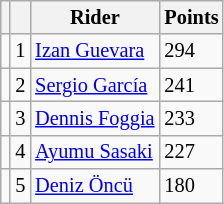<table class="wikitable" style="font-size: 85%;">
<tr>
<th></th>
<th></th>
<th>Rider</th>
<th>Points</th>
</tr>
<tr>
<td></td>
<td align=center>1</td>
<td> <a href='#'>Izan Guevara</a></td>
<td align=left>294</td>
</tr>
<tr>
<td></td>
<td align=center>2</td>
<td> <a href='#'>Sergio García</a></td>
<td align=left>241</td>
</tr>
<tr>
<td></td>
<td align=center>3</td>
<td> <a href='#'>Dennis Foggia</a></td>
<td align=left>233</td>
</tr>
<tr>
<td></td>
<td align=center>4</td>
<td> <a href='#'>Ayumu Sasaki</a></td>
<td align=left>227</td>
</tr>
<tr>
<td></td>
<td align=center>5</td>
<td> <a href='#'>Deniz Öncü</a></td>
<td align=left>180</td>
</tr>
</table>
